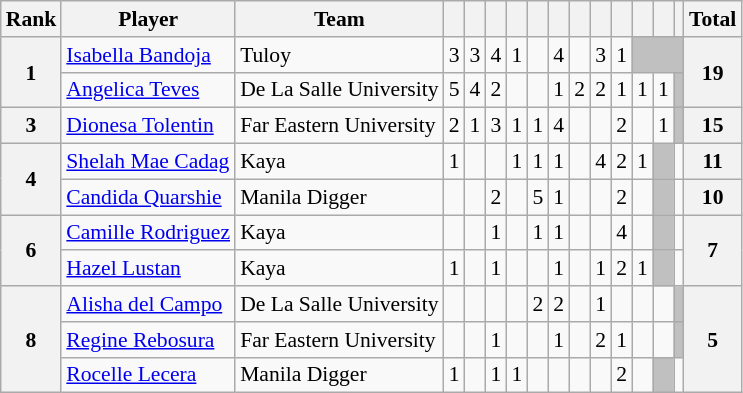<table class="wikitable" style="text-align:center; font-size:90%">
<tr>
<th>Rank</th>
<th>Player</th>
<th>Team</th>
<th></th>
<th></th>
<th></th>
<th></th>
<th></th>
<th></th>
<th></th>
<th></th>
<th></th>
<th></th>
<th></th>
<th></th>
<th>Total</th>
</tr>
<tr>
<th rowspan="2">1</th>
<td align=left> <a href='#'>Isabella Bandoja</a></td>
<td align=left>Tuloy</td>
<td>3</td>
<td>3</td>
<td>4</td>
<td>1</td>
<td></td>
<td>4</td>
<td></td>
<td>3</td>
<td>1</td>
<td colspan=3 bgcolor="silver"></td>
<th rowspan="2">19</th>
</tr>
<tr>
<td align=left> <a href='#'>Angelica Teves</a></td>
<td align=left>De La Salle University</td>
<td>5</td>
<td>4</td>
<td>2</td>
<td></td>
<td></td>
<td>1</td>
<td>2</td>
<td>2</td>
<td>1</td>
<td>1</td>
<td>1</td>
<td bgcolor=silver></td>
</tr>
<tr>
<th rowspan="1">3</th>
<td align=left> <a href='#'>Dionesa Tolentin</a></td>
<td align=left>Far Eastern University</td>
<td>2</td>
<td>1</td>
<td>3</td>
<td>1</td>
<td>1</td>
<td>4</td>
<td></td>
<td></td>
<td>2</td>
<td></td>
<td>1</td>
<td bgcolor=silver></td>
<th rowspan="1">15</th>
</tr>
<tr>
<th rowspan="2">4</th>
<td align=left> <a href='#'>Shelah Mae Cadag</a></td>
<td align=left>Kaya</td>
<td>1</td>
<td></td>
<td></td>
<td>1</td>
<td>1</td>
<td>1</td>
<td></td>
<td>4</td>
<td>2</td>
<td>1</td>
<td bgcolor=silver></td>
<td></td>
<th>11</th>
</tr>
<tr>
<td align=left> <a href='#'>Candida Quarshie</a></td>
<td align=left>Manila Digger</td>
<td></td>
<td></td>
<td>2</td>
<td></td>
<td>5</td>
<td>1</td>
<td></td>
<td></td>
<td>2</td>
<td></td>
<td bgcolor=silver></td>
<td></td>
<th>10</th>
</tr>
<tr>
<th rowspan="2">6</th>
<td align=left> <a href='#'>Camille Rodriguez</a></td>
<td align=left>Kaya</td>
<td></td>
<td></td>
<td>1</td>
<td></td>
<td>1</td>
<td>1</td>
<td></td>
<td></td>
<td>4</td>
<td></td>
<td bgcolor=silver></td>
<td></td>
<th rowspan="2">7</th>
</tr>
<tr>
<td align=left> <a href='#'>Hazel Lustan</a></td>
<td align=left>Kaya</td>
<td>1</td>
<td></td>
<td>1</td>
<td></td>
<td></td>
<td>1</td>
<td></td>
<td>1</td>
<td>2</td>
<td>1</td>
<td bgcolor=silver></td>
<td></td>
</tr>
<tr>
<th rowspan="3">8</th>
<td align=left> <a href='#'>Alisha del Campo</a></td>
<td align=left>De La Salle University</td>
<td></td>
<td></td>
<td></td>
<td></td>
<td>2</td>
<td>2</td>
<td></td>
<td>1</td>
<td></td>
<td></td>
<td></td>
<td bgcolor=silver></td>
<th rowspan="3">5</th>
</tr>
<tr>
<td align=left> <a href='#'>Regine Rebosura</a></td>
<td align=left>Far Eastern University</td>
<td></td>
<td></td>
<td>1</td>
<td></td>
<td></td>
<td>1</td>
<td></td>
<td>2</td>
<td>1</td>
<td></td>
<td></td>
<td bgcolor=silver></td>
</tr>
<tr>
<td align=left> <a href='#'>Rocelle Lecera</a></td>
<td align=left>Manila Digger</td>
<td>1</td>
<td></td>
<td>1</td>
<td>1</td>
<td></td>
<td></td>
<td></td>
<td></td>
<td>2</td>
<td></td>
<td bgcolor=silver></td>
<td></td>
</tr>
</table>
